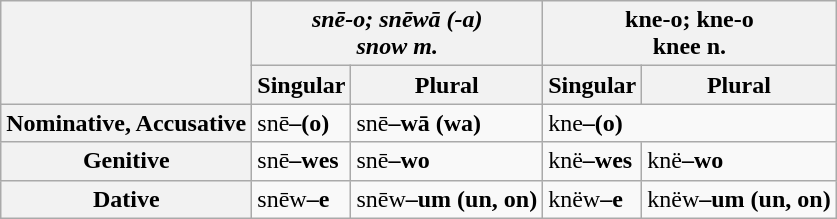<table class="wikitable">
<tr>
<th rowspan="2"></th>
<th colspan="2"><strong><em>snē-o; snēwā (-a)<em><br> snow m.<strong></th>
<th colspan="2"></em></strong>kne-o; kne-o</em><br> knee n.</strong></th>
</tr>
<tr>
<th><strong>Singular</strong></th>
<th><strong>Plural</strong></th>
<th><strong>Singular</strong></th>
<th><strong>Plural</strong></th>
</tr>
<tr>
<th><strong>Nominative, Accusative</strong></th>
<td>snē<strong>–(o)</strong></td>
<td>snē<strong>–wā (wa)</strong></td>
<td colspan="2">kne<strong>–(o)</strong></td>
</tr>
<tr>
<th><strong>Genitive</strong></th>
<td>snē<strong>–wes</strong></td>
<td>snē<strong>–wo</strong></td>
<td>knë<strong>–wes</strong></td>
<td>knë<strong>–wo</strong></td>
</tr>
<tr>
<th><strong>Dative</strong></th>
<td>snēw<strong>–e</strong></td>
<td>snēw<strong>–um (un, on)</strong></td>
<td>knëw<strong>–e</strong></td>
<td>knëw<strong>–um (un, on)</strong></td>
</tr>
</table>
